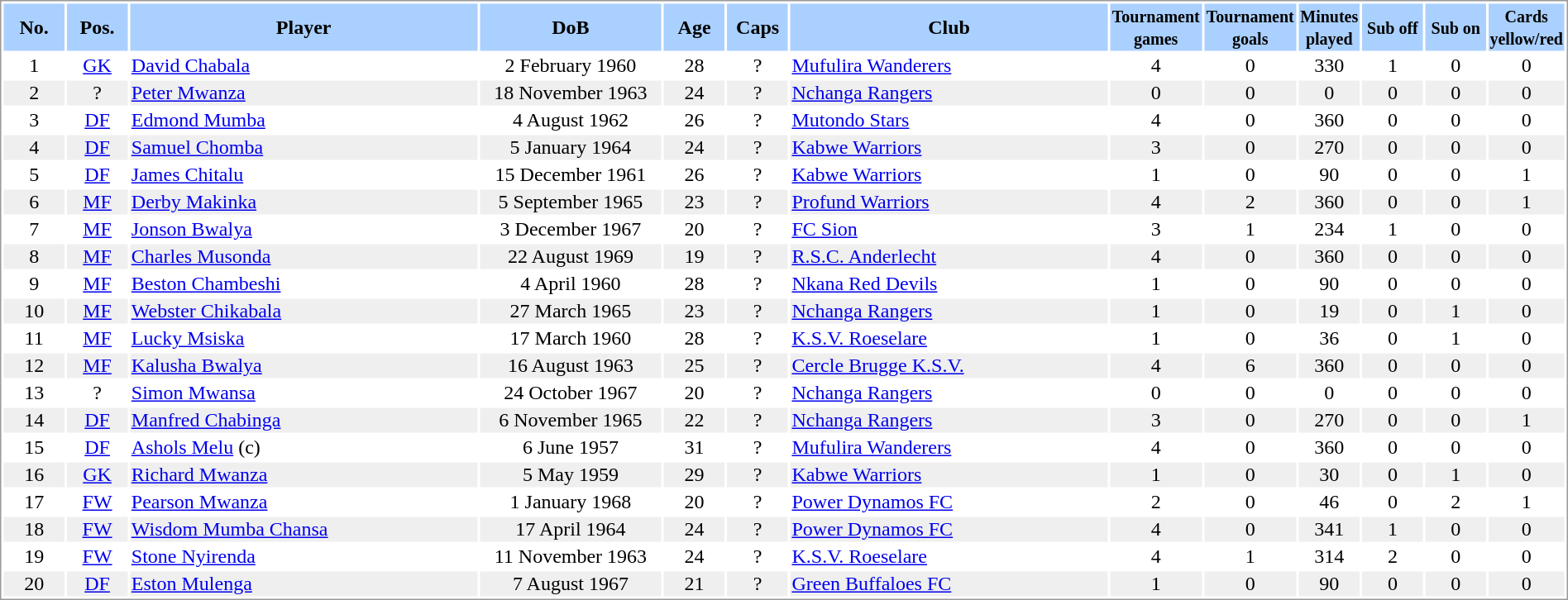<table border="0" width="100%" style="border: 1px solid #999; background-color:#FFFFFF; text-align:center">
<tr align="center" bgcolor="#AAD0FF">
<th width=4%>No.</th>
<th width=4%>Pos.</th>
<th width=23%>Player</th>
<th width=12%>DoB</th>
<th width=4%>Age</th>
<th width=4%>Caps</th>
<th width=21%>Club</th>
<th width=6%><small>Tournament<br>games</small></th>
<th width=6%><small>Tournament<br>goals</small></th>
<th width=4%><small>Minutes<br>played</small></th>
<th width=4%><small>Sub off</small></th>
<th width=4%><small>Sub on</small></th>
<th width=4%><small>Cards<br>yellow/red</small></th>
</tr>
<tr>
<td>1</td>
<td><a href='#'>GK</a></td>
<td align="left"><a href='#'>David Chabala</a></td>
<td>2 February 1960</td>
<td>28</td>
<td>?</td>
<td align="left"> <a href='#'>Mufulira Wanderers</a></td>
<td>4</td>
<td>0</td>
<td>330</td>
<td>1</td>
<td>0</td>
<td>0</td>
</tr>
<tr bgcolor="#EFEFEF">
<td>2</td>
<td>?</td>
<td align="left"><a href='#'>Peter Mwanza</a></td>
<td>18 November 1963</td>
<td>24</td>
<td>?</td>
<td align="left"> <a href='#'>Nchanga Rangers</a></td>
<td>0</td>
<td>0</td>
<td>0</td>
<td>0</td>
<td>0</td>
<td>0</td>
</tr>
<tr>
<td>3</td>
<td><a href='#'>DF</a></td>
<td align="left"><a href='#'>Edmond Mumba</a></td>
<td>4 August 1962</td>
<td>26</td>
<td>?</td>
<td align="left"> <a href='#'>Mutondo Stars</a></td>
<td>4</td>
<td>0</td>
<td>360</td>
<td>0</td>
<td>0</td>
<td>0</td>
</tr>
<tr bgcolor="#EFEFEF">
<td>4</td>
<td><a href='#'>DF</a></td>
<td align="left"><a href='#'>Samuel Chomba</a></td>
<td>5 January 1964</td>
<td>24</td>
<td>?</td>
<td align="left"> <a href='#'>Kabwe Warriors</a></td>
<td>3</td>
<td>0</td>
<td>270</td>
<td>0</td>
<td>0</td>
<td>0</td>
</tr>
<tr>
<td>5</td>
<td><a href='#'>DF</a></td>
<td align="left"><a href='#'>James Chitalu</a></td>
<td>15 December 1961</td>
<td>26</td>
<td>?</td>
<td align="left"> <a href='#'>Kabwe Warriors</a></td>
<td>1</td>
<td>0</td>
<td>90</td>
<td>0</td>
<td>0</td>
<td>1</td>
</tr>
<tr bgcolor="#EFEFEF">
<td>6</td>
<td><a href='#'>MF</a></td>
<td align="left"><a href='#'>Derby Makinka</a></td>
<td>5 September 1965</td>
<td>23</td>
<td>?</td>
<td align="left"> <a href='#'>Profund Warriors</a></td>
<td>4</td>
<td>2</td>
<td>360</td>
<td>0</td>
<td>0</td>
<td>1</td>
</tr>
<tr>
<td>7</td>
<td><a href='#'>MF</a></td>
<td align="left"><a href='#'>Jonson Bwalya</a></td>
<td>3 December 1967</td>
<td>20</td>
<td>?</td>
<td align="left"> <a href='#'>FC Sion</a></td>
<td>3</td>
<td>1</td>
<td>234</td>
<td>1</td>
<td>0</td>
<td>0</td>
</tr>
<tr bgcolor="#EFEFEF">
<td>8</td>
<td><a href='#'>MF</a></td>
<td align="left"><a href='#'>Charles Musonda</a></td>
<td>22 August 1969</td>
<td>19</td>
<td>?</td>
<td align="left"> <a href='#'>R.S.C. Anderlecht</a></td>
<td>4</td>
<td>0</td>
<td>360</td>
<td>0</td>
<td>0</td>
<td>0</td>
</tr>
<tr>
<td>9</td>
<td><a href='#'>MF</a></td>
<td align="left"><a href='#'>Beston Chambeshi</a></td>
<td>4 April 1960</td>
<td>28</td>
<td>?</td>
<td align="left"> <a href='#'>Nkana Red Devils</a></td>
<td>1</td>
<td>0</td>
<td>90</td>
<td>0</td>
<td>0</td>
<td>0</td>
</tr>
<tr bgcolor="#EFEFEF">
<td>10</td>
<td><a href='#'>MF</a></td>
<td align="left"><a href='#'>Webster Chikabala</a></td>
<td>27 March 1965</td>
<td>23</td>
<td>?</td>
<td align="left"> <a href='#'>Nchanga Rangers</a></td>
<td>1</td>
<td>0</td>
<td>19</td>
<td>0</td>
<td>1</td>
<td>0</td>
</tr>
<tr>
<td>11</td>
<td><a href='#'>MF</a></td>
<td align="left"><a href='#'>Lucky Msiska</a></td>
<td>17 March 1960</td>
<td>28</td>
<td>?</td>
<td align="left"> <a href='#'>K.S.V. Roeselare</a></td>
<td>1</td>
<td>0</td>
<td>36</td>
<td>0</td>
<td>1</td>
<td>0</td>
</tr>
<tr bgcolor="#EFEFEF">
<td>12</td>
<td><a href='#'>MF</a></td>
<td align="left"><a href='#'>Kalusha Bwalya</a></td>
<td>16 August 1963</td>
<td>25</td>
<td>?</td>
<td align="left"> <a href='#'>Cercle Brugge K.S.V.</a></td>
<td>4</td>
<td>6</td>
<td>360</td>
<td>0</td>
<td>0</td>
<td>0</td>
</tr>
<tr>
<td>13</td>
<td>?</td>
<td align="left"><a href='#'>Simon Mwansa</a></td>
<td>24 October 1967</td>
<td>20</td>
<td>?</td>
<td align="left"> <a href='#'>Nchanga Rangers</a></td>
<td>0</td>
<td>0</td>
<td>0</td>
<td>0</td>
<td>0</td>
<td>0</td>
</tr>
<tr bgcolor="#EFEFEF">
<td>14</td>
<td><a href='#'>DF</a></td>
<td align="left"><a href='#'>Manfred Chabinga</a></td>
<td>6 November 1965</td>
<td>22</td>
<td>?</td>
<td align="left"> <a href='#'>Nchanga Rangers</a></td>
<td>3</td>
<td>0</td>
<td>270</td>
<td>0</td>
<td>0</td>
<td>1</td>
</tr>
<tr>
<td>15</td>
<td><a href='#'>DF</a></td>
<td align="left"><a href='#'>Ashols Melu</a> (c)</td>
<td>6 June 1957</td>
<td>31</td>
<td>?</td>
<td align="left"> <a href='#'>Mufulira Wanderers</a></td>
<td>4</td>
<td>0</td>
<td>360</td>
<td>0</td>
<td>0</td>
<td>0</td>
</tr>
<tr bgcolor="#EFEFEF">
<td>16</td>
<td><a href='#'>GK</a></td>
<td align="left"><a href='#'>Richard Mwanza</a></td>
<td>5 May 1959</td>
<td>29</td>
<td>?</td>
<td align="left"> <a href='#'>Kabwe Warriors</a></td>
<td>1</td>
<td>0</td>
<td>30</td>
<td>0</td>
<td>1</td>
<td>0</td>
</tr>
<tr>
<td>17</td>
<td><a href='#'>FW</a></td>
<td align="left"><a href='#'>Pearson Mwanza</a></td>
<td>1 January 1968</td>
<td>20</td>
<td>?</td>
<td align="left"> <a href='#'>Power Dynamos FC</a></td>
<td>2</td>
<td>0</td>
<td>46</td>
<td>0</td>
<td>2</td>
<td>1</td>
</tr>
<tr bgcolor="#EFEFEF">
<td>18</td>
<td><a href='#'>FW</a></td>
<td align="left"><a href='#'>Wisdom Mumba Chansa</a></td>
<td>17 April 1964</td>
<td>24</td>
<td>?</td>
<td align="left"> <a href='#'>Power Dynamos FC</a></td>
<td>4</td>
<td>0</td>
<td>341</td>
<td>1</td>
<td>0</td>
<td>0</td>
</tr>
<tr>
<td>19</td>
<td><a href='#'>FW</a></td>
<td align="left"><a href='#'>Stone Nyirenda</a></td>
<td>11 November 1963</td>
<td>24</td>
<td>?</td>
<td align="left"> <a href='#'>K.S.V. Roeselare</a></td>
<td>4</td>
<td>1</td>
<td>314</td>
<td>2</td>
<td>0</td>
<td>0</td>
</tr>
<tr bgcolor="#EFEFEF">
<td>20</td>
<td><a href='#'>DF</a></td>
<td align="left"><a href='#'>Eston Mulenga</a></td>
<td>7 August 1967</td>
<td>21</td>
<td>?</td>
<td align="left"> <a href='#'>Green Buffaloes FC</a></td>
<td>1</td>
<td>0</td>
<td>90</td>
<td>0</td>
<td>0</td>
<td>0</td>
</tr>
</table>
